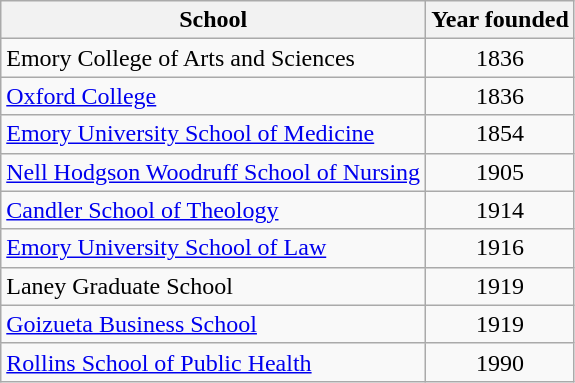<table class="wikitable floatright">
<tr>
<th>School</th>
<th>Year founded</th>
</tr>
<tr>
<td>Emory College of Arts and Sciences</td>
<td style="text-align: center">1836</td>
</tr>
<tr>
<td><a href='#'>Oxford College</a></td>
<td style="text-align: center">1836</td>
</tr>
<tr>
<td><a href='#'>Emory University School of Medicine</a></td>
<td style="text-align: center">1854</td>
</tr>
<tr>
<td><a href='#'>Nell Hodgson Woodruff School of Nursing</a></td>
<td style="text-align: center">1905</td>
</tr>
<tr>
<td><a href='#'>Candler School of Theology</a></td>
<td style="text-align: center">1914</td>
</tr>
<tr>
<td><a href='#'>Emory University School of Law</a></td>
<td style="text-align: center">1916</td>
</tr>
<tr>
<td>Laney Graduate School</td>
<td style="text-align: center">1919</td>
</tr>
<tr>
<td><a href='#'>Goizueta Business School</a></td>
<td style="text-align: center">1919</td>
</tr>
<tr>
<td><a href='#'>Rollins School of Public Health</a></td>
<td style="text-align: center">1990</td>
</tr>
</table>
